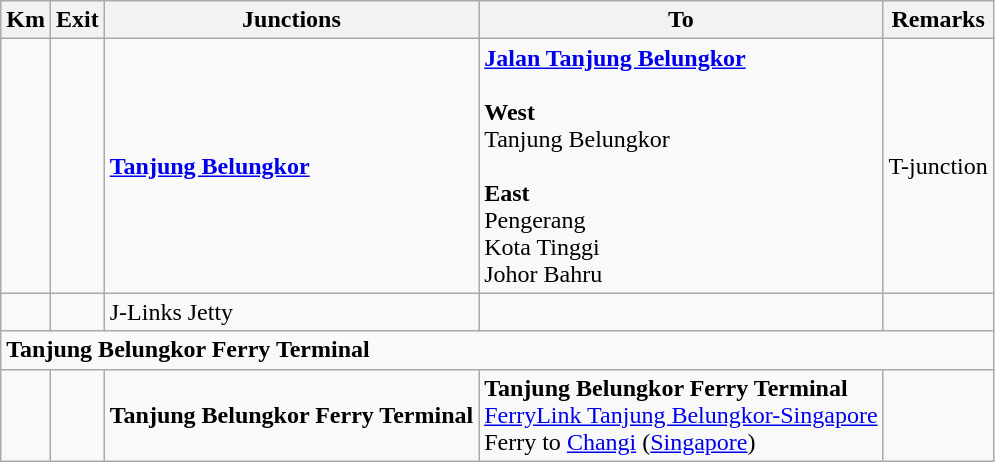<table class="wikitable">
<tr>
<th>Km</th>
<th>Exit</th>
<th>Junctions</th>
<th>To</th>
<th>Remarks</th>
</tr>
<tr>
<td></td>
<td></td>
<td><strong><a href='#'>Tanjung Belungkor</a></strong></td>
<td> <strong><a href='#'>Jalan Tanjung Belungkor</a></strong><br><br><strong>West</strong><br> Tanjung Belungkor<br><br><strong>East</strong><br> Pengerang<br> Kota Tinggi<br>  Johor Bahru</td>
<td>T-junction</td>
</tr>
<tr>
<td></td>
<td></td>
<td>J-Links Jetty</td>
<td></td>
<td></td>
</tr>
<tr>
<td style="width:600px" colspan="6" style="text-align:center; background:blue;"><strong><span>Tanjung Belungkor Ferry Terminal </span></strong></td>
</tr>
<tr>
<td></td>
<td></td>
<td><strong>Tanjung Belungkor Ferry Terminal</strong> </td>
<td><strong>Tanjung Belungkor Ferry Terminal</strong> <br><a href='#'>FerryLink Tanjung Belungkor-Singapore</a><br>Ferry to <a href='#'>Changi</a> (<a href='#'>Singapore</a>)</td>
<td></td>
</tr>
</table>
